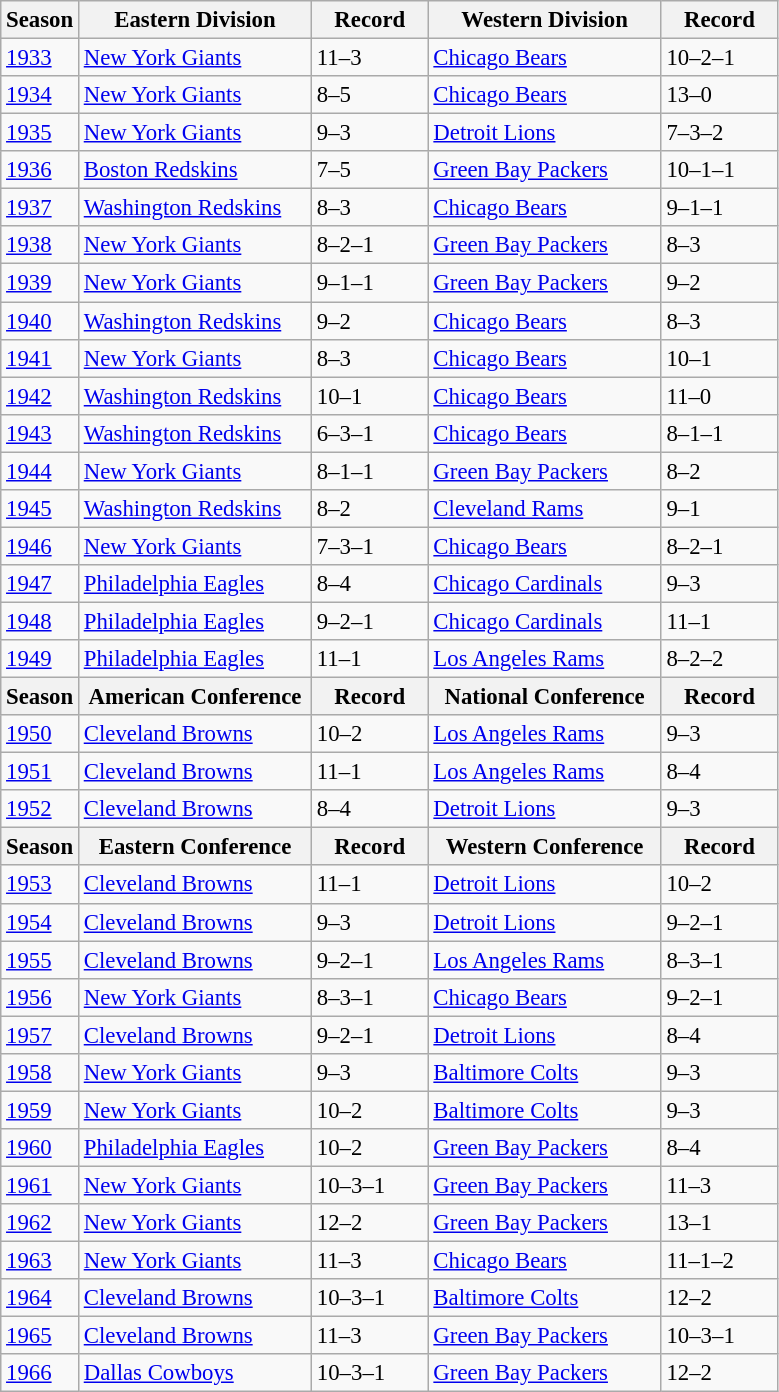<table class="wikitable" style="font-size: 95%">
<tr>
<th width=10%>Season</th>
<th width=30%>Eastern Division</th>
<th width=15%>Record</th>
<th width=30%>Western Division</th>
<th width=15%>Record</th>
</tr>
<tr>
<td><a href='#'>1933</a></td>
<td><a href='#'>New York Giants</a></td>
<td>11–3</td>
<td><a href='#'>Chicago Bears</a></td>
<td>10–2–1</td>
</tr>
<tr>
<td><a href='#'>1934</a></td>
<td><a href='#'>New York Giants</a></td>
<td>8–5</td>
<td><a href='#'>Chicago Bears</a></td>
<td>13–0</td>
</tr>
<tr>
<td><a href='#'>1935</a></td>
<td><a href='#'>New York Giants</a></td>
<td>9–3</td>
<td><a href='#'>Detroit Lions</a></td>
<td>7–3–2</td>
</tr>
<tr>
<td><a href='#'>1936</a></td>
<td><a href='#'>Boston Redskins</a></td>
<td>7–5</td>
<td><a href='#'>Green Bay Packers</a></td>
<td>10–1–1</td>
</tr>
<tr>
<td><a href='#'>1937</a></td>
<td><a href='#'>Washington Redskins</a></td>
<td>8–3</td>
<td><a href='#'>Chicago Bears</a></td>
<td>9–1–1</td>
</tr>
<tr>
<td><a href='#'>1938</a></td>
<td><a href='#'>New York Giants</a></td>
<td>8–2–1</td>
<td><a href='#'>Green Bay Packers</a></td>
<td>8–3</td>
</tr>
<tr>
<td><a href='#'>1939</a></td>
<td><a href='#'>New York Giants</a></td>
<td>9–1–1</td>
<td><a href='#'>Green Bay Packers</a></td>
<td>9–2</td>
</tr>
<tr>
<td><a href='#'>1940</a></td>
<td><a href='#'>Washington Redskins</a></td>
<td>9–2</td>
<td><a href='#'>Chicago Bears</a></td>
<td>8–3</td>
</tr>
<tr>
<td><a href='#'>1941</a></td>
<td><a href='#'>New York Giants</a></td>
<td>8–3</td>
<td><a href='#'>Chicago Bears</a></td>
<td>10–1</td>
</tr>
<tr>
<td><a href='#'>1942</a></td>
<td><a href='#'>Washington Redskins</a></td>
<td>10–1</td>
<td><a href='#'>Chicago Bears</a></td>
<td>11–0</td>
</tr>
<tr>
<td><a href='#'>1943</a></td>
<td><a href='#'>Washington Redskins</a></td>
<td>6–3–1</td>
<td><a href='#'>Chicago Bears</a></td>
<td>8–1–1</td>
</tr>
<tr>
<td><a href='#'>1944</a></td>
<td><a href='#'>New York Giants</a></td>
<td>8–1–1</td>
<td><a href='#'>Green Bay Packers</a></td>
<td>8–2</td>
</tr>
<tr>
<td><a href='#'>1945</a></td>
<td><a href='#'>Washington Redskins</a></td>
<td>8–2</td>
<td><a href='#'>Cleveland Rams</a></td>
<td>9–1</td>
</tr>
<tr>
<td><a href='#'>1946</a></td>
<td><a href='#'>New York Giants</a></td>
<td>7–3–1</td>
<td><a href='#'>Chicago Bears</a></td>
<td>8–2–1</td>
</tr>
<tr>
<td><a href='#'>1947</a></td>
<td><a href='#'>Philadelphia Eagles</a></td>
<td>8–4</td>
<td><a href='#'>Chicago Cardinals</a></td>
<td>9–3</td>
</tr>
<tr>
<td><a href='#'>1948</a></td>
<td><a href='#'>Philadelphia Eagles</a></td>
<td>9–2–1</td>
<td><a href='#'>Chicago Cardinals</a></td>
<td>11–1</td>
</tr>
<tr>
<td><a href='#'>1949</a></td>
<td><a href='#'>Philadelphia Eagles</a></td>
<td>11–1</td>
<td><a href='#'>Los Angeles Rams</a></td>
<td>8–2–2</td>
</tr>
<tr>
<th>Season</th>
<th>American Conference</th>
<th>Record</th>
<th>National Conference</th>
<th>Record</th>
</tr>
<tr>
<td><a href='#'>1950</a></td>
<td><a href='#'>Cleveland Browns</a></td>
<td>10–2</td>
<td><a href='#'>Los Angeles Rams</a></td>
<td>9–3</td>
</tr>
<tr>
<td><a href='#'>1951</a></td>
<td><a href='#'>Cleveland Browns</a></td>
<td>11–1</td>
<td><a href='#'>Los Angeles Rams</a></td>
<td>8–4</td>
</tr>
<tr>
<td><a href='#'>1952</a></td>
<td><a href='#'>Cleveland Browns</a></td>
<td>8–4</td>
<td><a href='#'>Detroit Lions</a></td>
<td>9–3</td>
</tr>
<tr>
<th>Season</th>
<th>Eastern Conference</th>
<th>Record</th>
<th>Western Conference</th>
<th>Record</th>
</tr>
<tr>
<td><a href='#'>1953</a></td>
<td><a href='#'>Cleveland Browns</a></td>
<td>11–1</td>
<td><a href='#'>Detroit Lions</a></td>
<td>10–2</td>
</tr>
<tr>
<td><a href='#'>1954</a></td>
<td><a href='#'>Cleveland Browns</a></td>
<td>9–3</td>
<td><a href='#'>Detroit Lions</a></td>
<td>9–2–1</td>
</tr>
<tr>
<td><a href='#'>1955</a></td>
<td><a href='#'>Cleveland Browns</a></td>
<td>9–2–1</td>
<td><a href='#'>Los Angeles Rams</a></td>
<td>8–3–1</td>
</tr>
<tr>
<td><a href='#'>1956</a></td>
<td><a href='#'>New York Giants</a></td>
<td>8–3–1</td>
<td><a href='#'>Chicago Bears</a></td>
<td>9–2–1</td>
</tr>
<tr>
<td><a href='#'>1957</a></td>
<td><a href='#'>Cleveland Browns</a></td>
<td>9–2–1</td>
<td><a href='#'>Detroit Lions</a></td>
<td>8–4</td>
</tr>
<tr>
<td><a href='#'>1958</a></td>
<td><a href='#'>New York Giants</a></td>
<td>9–3</td>
<td><a href='#'>Baltimore Colts</a></td>
<td>9–3</td>
</tr>
<tr>
<td><a href='#'>1959</a></td>
<td><a href='#'>New York Giants</a></td>
<td>10–2</td>
<td><a href='#'>Baltimore Colts</a></td>
<td>9–3</td>
</tr>
<tr>
<td><a href='#'>1960</a></td>
<td><a href='#'>Philadelphia Eagles</a></td>
<td>10–2</td>
<td><a href='#'>Green Bay Packers</a></td>
<td>8–4</td>
</tr>
<tr>
<td><a href='#'>1961</a></td>
<td><a href='#'>New York Giants</a></td>
<td>10–3–1</td>
<td><a href='#'>Green Bay Packers</a></td>
<td>11–3</td>
</tr>
<tr>
<td><a href='#'>1962</a></td>
<td><a href='#'>New York Giants</a></td>
<td>12–2</td>
<td><a href='#'>Green Bay Packers</a></td>
<td>13–1</td>
</tr>
<tr>
<td><a href='#'>1963</a></td>
<td><a href='#'>New York Giants</a></td>
<td>11–3</td>
<td><a href='#'>Chicago Bears</a></td>
<td>11–1–2</td>
</tr>
<tr>
<td><a href='#'>1964</a></td>
<td><a href='#'>Cleveland Browns</a></td>
<td>10–3–1</td>
<td><a href='#'>Baltimore Colts</a></td>
<td>12–2</td>
</tr>
<tr>
<td><a href='#'>1965</a></td>
<td><a href='#'>Cleveland Browns</a></td>
<td>11–3</td>
<td><a href='#'>Green Bay Packers</a></td>
<td>10–3–1</td>
</tr>
<tr>
<td><a href='#'>1966</a></td>
<td><a href='#'>Dallas Cowboys</a></td>
<td>10–3–1</td>
<td><a href='#'>Green Bay Packers</a></td>
<td>12–2</td>
</tr>
</table>
